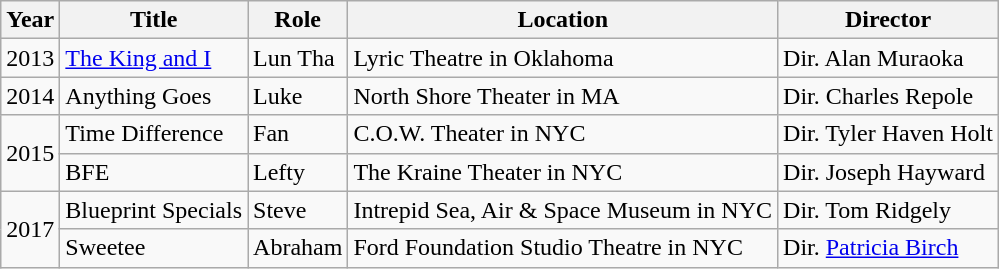<table class="wikitable">
<tr>
<th>Year</th>
<th>Title</th>
<th>Role</th>
<th>Location</th>
<th>Director</th>
</tr>
<tr>
<td>2013</td>
<td><a href='#'>The King and I</a></td>
<td>Lun Tha</td>
<td>Lyric Theatre in Oklahoma</td>
<td>Dir. Alan Muraoka</td>
</tr>
<tr>
<td>2014</td>
<td>Anything Goes</td>
<td>Luke</td>
<td>North Shore Theater in MA</td>
<td>Dir. Charles Repole</td>
</tr>
<tr>
<td rowspan=2>2015</td>
<td>Time Difference</td>
<td>Fan</td>
<td>C.O.W. Theater in NYC</td>
<td>Dir. Tyler Haven Holt</td>
</tr>
<tr>
<td>BFE</td>
<td>Lefty</td>
<td>The Kraine Theater in NYC</td>
<td>Dir. Joseph Hayward</td>
</tr>
<tr>
<td rowspan=2>2017</td>
<td>Blueprint Specials</td>
<td>Steve</td>
<td>Intrepid Sea, Air & Space Museum in NYC</td>
<td>Dir. Tom Ridgely</td>
</tr>
<tr>
<td>Sweetee</td>
<td>Abraham</td>
<td>Ford Foundation Studio Theatre in NYC</td>
<td>Dir. <a href='#'>Patricia Birch</a></td>
</tr>
</table>
